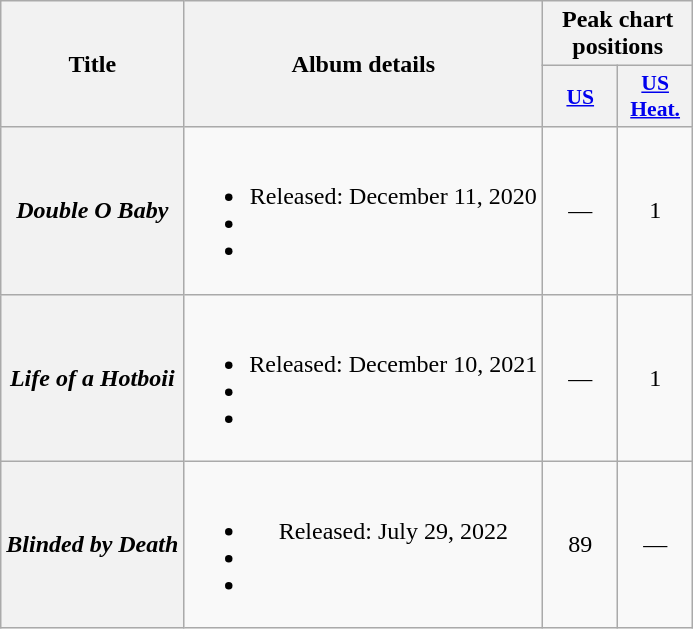<table class="wikitable plainrowheaders" style="text-align:center;">
<tr>
<th rowspan="2">Title</th>
<th rowspan="2">Album details</th>
<th colspan="2">Peak chart positions</th>
</tr>
<tr>
<th scope="col" style="width:3em;font-size:90%;"><a href='#'>US</a><br></th>
<th scope="col" style="width:3em;font-size:90%;"><a href='#'>US<br>Heat.</a></th>
</tr>
<tr>
<th scope="row"><em>Double O Baby</em></th>
<td><br><ul><li>Released: December 11, 2020</li><li></li><li></li></ul></td>
<td>—</td>
<td>1<br></td>
</tr>
<tr>
<th scope="row"><em>Life of a Hotboii</em></th>
<td><br><ul><li>Released: December 10, 2021</li><li></li><li></li></ul></td>
<td>—</td>
<td>1<br></td>
</tr>
<tr>
<th scope="row"><em>Blinded by Death</em></th>
<td><br><ul><li>Released: July 29, 2022</li><li></li><li></li></ul></td>
<td>89</td>
<td>—</td>
</tr>
</table>
